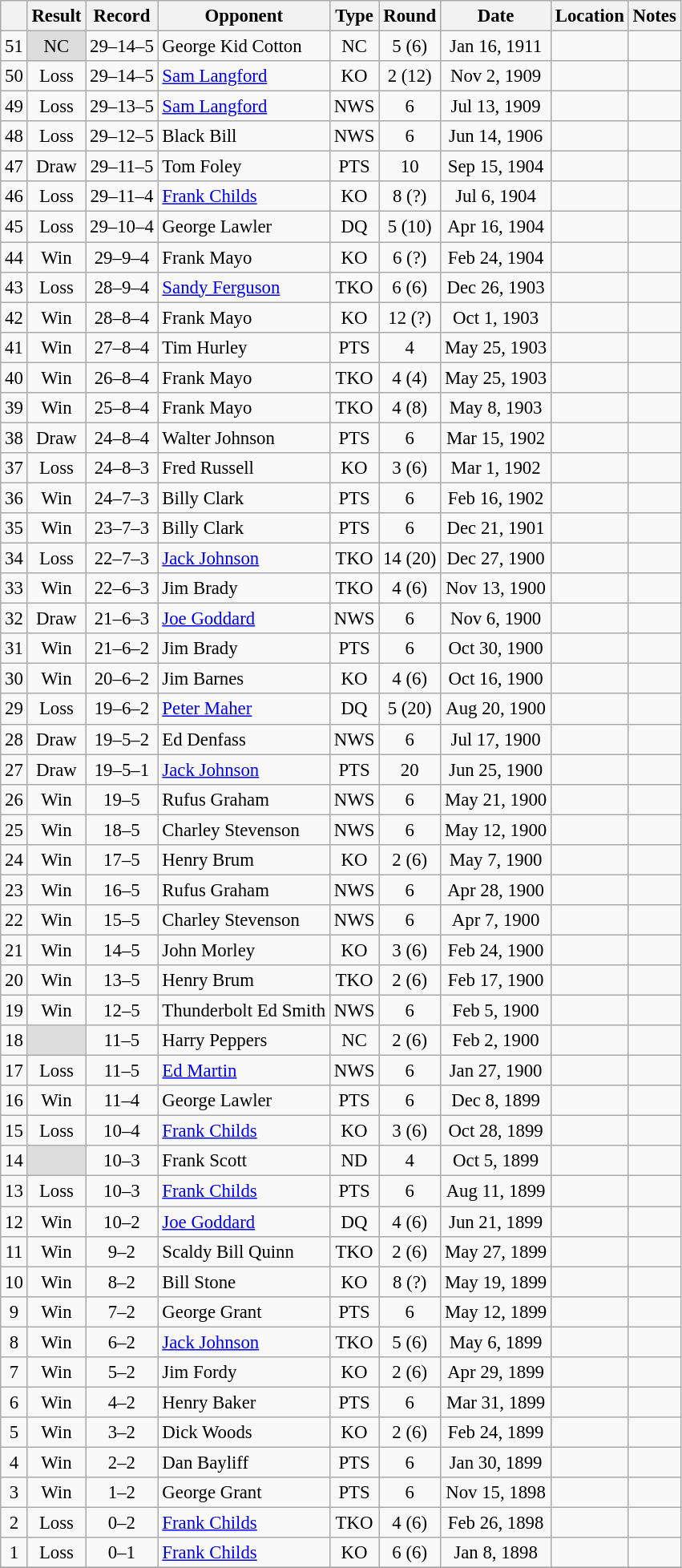<table class="wikitable mw-collapsible" style="text-align:center; font-size:95%">
<tr>
<th></th>
<th>Result</th>
<th>Record</th>
<th>Opponent</th>
<th>Type</th>
<th>Round</th>
<th>Date</th>
<th>Location</th>
<th>Notes</th>
</tr>
<tr>
<td>51</td>
<td style="background:#DDD">NC</td>
<td>29–14–5 </td>
<td align=left>George Kid Cotton</td>
<td>NC</td>
<td>5 (6)</td>
<td>Jan 16, 1911</td>
<td style="text-align:left;"></td>
<td></td>
</tr>
<tr>
<td>50</td>
<td>Loss</td>
<td>29–14–5 </td>
<td align=left><a href='#'>Sam Langford</a></td>
<td>KO</td>
<td>2 (12)</td>
<td>Nov 2, 1909</td>
<td style="text-align:left;"></td>
<td style="text-align:left;"></td>
</tr>
<tr>
<td>49</td>
<td>Loss</td>
<td>29–13–5 </td>
<td align=left><a href='#'>Sam Langford</a></td>
<td>NWS</td>
<td>6</td>
<td>Jul 13, 1909</td>
<td style="text-align:left;"></td>
<td style="text-align:left;"></td>
</tr>
<tr>
<td>48</td>
<td>Loss</td>
<td>29–12–5 </td>
<td align=left>Black Bill</td>
<td>NWS</td>
<td>6</td>
<td>Jun 14, 1906</td>
<td style="text-align:left;"></td>
<td></td>
</tr>
<tr>
<td>47</td>
<td>Draw</td>
<td>29–11–5 </td>
<td align=left>Tom Foley</td>
<td>PTS</td>
<td>10</td>
<td>Sep 15, 1904</td>
<td style="text-align:left;"></td>
<td></td>
</tr>
<tr>
<td>46</td>
<td>Loss</td>
<td>29–11–4 </td>
<td align=left><a href='#'>Frank Childs</a></td>
<td>KO</td>
<td>8 (?)</td>
<td>Jul 6, 1904</td>
<td style="text-align:left;"></td>
<td></td>
</tr>
<tr>
<td>45</td>
<td>Loss</td>
<td>29–10–4 </td>
<td align=left>George Lawler</td>
<td>DQ</td>
<td>5 (10)</td>
<td>Apr 16, 1904</td>
<td style="text-align:left;"></td>
<td></td>
</tr>
<tr>
<td>44</td>
<td>Win</td>
<td>29–9–4 </td>
<td align=left>Frank Mayo</td>
<td>KO</td>
<td>6 (?)</td>
<td>Feb 24, 1904</td>
<td style="text-align:left;"></td>
<td></td>
</tr>
<tr>
<td>43</td>
<td>Loss</td>
<td>28–9–4 </td>
<td align=left><a href='#'>Sandy Ferguson</a></td>
<td>TKO</td>
<td>6 (6)</td>
<td>Dec 26, 1903</td>
<td style="text-align:left;"></td>
<td></td>
</tr>
<tr>
<td>42</td>
<td>Win</td>
<td>28–8–4 </td>
<td align=left>Frank Mayo</td>
<td>KO</td>
<td>12 (?)</td>
<td>Oct 1, 1903</td>
<td style="text-align:left;"></td>
<td></td>
</tr>
<tr>
<td>41</td>
<td>Win</td>
<td>27–8–4 </td>
<td align=left>Tim Hurley</td>
<td>PTS</td>
<td>4</td>
<td>May 25, 1903</td>
<td style="text-align:left;"></td>
<td></td>
</tr>
<tr>
<td>40</td>
<td>Win</td>
<td>26–8–4 </td>
<td align=left>Frank Mayo</td>
<td>TKO</td>
<td>4 (4)</td>
<td>May 25, 1903</td>
<td style="text-align:left;"></td>
<td></td>
</tr>
<tr>
<td>39</td>
<td>Win</td>
<td>25–8–4 </td>
<td align=left>Frank Mayo</td>
<td>TKO</td>
<td>4 (8)</td>
<td>May 8, 1903</td>
<td style="text-align:left;"></td>
<td></td>
</tr>
<tr>
<td>38</td>
<td>Draw</td>
<td>24–8–4 </td>
<td align=left>Walter Johnson</td>
<td>PTS</td>
<td>6</td>
<td>Mar 15, 1902</td>
<td style="text-align:left;"></td>
<td></td>
</tr>
<tr>
<td>37</td>
<td>Loss</td>
<td>24–8–3 </td>
<td align=left>Fred Russell</td>
<td>KO</td>
<td>3 (6)</td>
<td>Mar 1, 1902</td>
<td style="text-align:left;"></td>
<td></td>
</tr>
<tr>
<td>36</td>
<td>Win</td>
<td>24–7–3 </td>
<td align=left>Billy Clark</td>
<td>PTS</td>
<td>6</td>
<td>Feb 16, 1902</td>
<td style="text-align:left;"></td>
<td></td>
</tr>
<tr>
<td>35</td>
<td>Win</td>
<td>23–7–3 </td>
<td align=left>Billy Clark</td>
<td>PTS</td>
<td>6</td>
<td>Dec 21, 1901</td>
<td style="text-align:left;"></td>
<td></td>
</tr>
<tr>
<td>34</td>
<td>Loss</td>
<td>22–7–3 </td>
<td align=left><a href='#'>Jack Johnson</a></td>
<td>TKO</td>
<td>14 (20)</td>
<td>Dec 27, 1900</td>
<td style="text-align:left;"></td>
<td></td>
</tr>
<tr>
<td>33</td>
<td>Win</td>
<td>22–6–3 </td>
<td align=left>Jim Brady</td>
<td>TKO</td>
<td>4 (6)</td>
<td>Nov 13, 1900</td>
<td style="text-align:left;"></td>
<td></td>
</tr>
<tr>
<td>32</td>
<td>Draw</td>
<td>21–6–3 </td>
<td align=left><a href='#'>Joe Goddard</a></td>
<td>NWS</td>
<td>6</td>
<td>Nov 6, 1900</td>
<td style="text-align:left;"></td>
<td></td>
</tr>
<tr>
<td>31</td>
<td>Win</td>
<td>21–6–2 </td>
<td align=left>Jim Brady</td>
<td>PTS</td>
<td>6</td>
<td>Oct 30, 1900</td>
<td style="text-align:left;"></td>
<td></td>
</tr>
<tr>
<td>30</td>
<td>Win</td>
<td>20–6–2 </td>
<td align=left>Jim Barnes</td>
<td>KO</td>
<td>4 (6)</td>
<td>Oct 16, 1900</td>
<td style="text-align:left;"></td>
<td></td>
</tr>
<tr>
<td>29</td>
<td>Loss</td>
<td>19–6–2 </td>
<td align=left><a href='#'>Peter Maher</a></td>
<td>DQ</td>
<td>5 (20)</td>
<td>Aug 20, 1900</td>
<td style="text-align:left;"></td>
<td></td>
</tr>
<tr>
<td>28</td>
<td>Draw</td>
<td>19–5–2 </td>
<td align=left>Ed Denfass</td>
<td>NWS</td>
<td>6</td>
<td>Jul 17, 1900</td>
<td style="text-align:left;"></td>
<td></td>
</tr>
<tr>
<td>27</td>
<td>Draw</td>
<td>19–5–1 </td>
<td align=left><a href='#'>Jack Johnson</a></td>
<td>PTS</td>
<td>20</td>
<td>Jun 25, 1900</td>
<td style="text-align:left;"></td>
<td style="text-align:left;"></td>
</tr>
<tr>
<td>26</td>
<td>Win</td>
<td>19–5 </td>
<td align=left>Rufus Graham</td>
<td>NWS</td>
<td>6</td>
<td>May 21, 1900</td>
<td style="text-align:left;"></td>
<td></td>
</tr>
<tr>
<td>25</td>
<td>Win</td>
<td>18–5 </td>
<td align=left>Charley Stevenson</td>
<td>NWS</td>
<td>6</td>
<td>May 12, 1900</td>
<td style="text-align:left;"></td>
<td></td>
</tr>
<tr>
<td>24</td>
<td>Win</td>
<td>17–5 </td>
<td align=left>Henry Brum</td>
<td>KO</td>
<td>2 (6)</td>
<td>May 7, 1900</td>
<td style="text-align:left;"></td>
<td></td>
</tr>
<tr>
<td>23</td>
<td>Win</td>
<td>16–5 </td>
<td align=left>Rufus Graham</td>
<td>NWS</td>
<td>6</td>
<td>Apr 28, 1900</td>
<td style="text-align:left;"></td>
<td></td>
</tr>
<tr>
<td>22</td>
<td>Win</td>
<td>15–5 </td>
<td align=left>Charley Stevenson</td>
<td>NWS</td>
<td>6</td>
<td>Apr 7, 1900</td>
<td style="text-align:left;"></td>
<td></td>
</tr>
<tr>
<td>21</td>
<td>Win</td>
<td>14–5 </td>
<td align=left>John Morley</td>
<td>KO</td>
<td>3 (6)</td>
<td>Feb 24, 1900</td>
<td style="text-align:left;"></td>
<td></td>
</tr>
<tr>
<td>20</td>
<td>Win</td>
<td>13–5 </td>
<td align=left>Henry Brum</td>
<td>TKO</td>
<td>2 (6)</td>
<td>Feb 17, 1900</td>
<td style="text-align:left;"></td>
<td></td>
</tr>
<tr>
<td>19</td>
<td>Win</td>
<td>12–5 </td>
<td align=left>Thunderbolt Ed Smith</td>
<td>NWS</td>
<td>6</td>
<td>Feb 5, 1900</td>
<td style="text-align:left;"></td>
<td></td>
</tr>
<tr>
<td>18</td>
<td style="background:#DDD"></td>
<td>11–5 </td>
<td align=left>Harry Peppers</td>
<td>NC</td>
<td>2 (6)</td>
<td>Feb 2, 1900</td>
<td style="text-align:left;"></td>
<td style="text-align:left;"></td>
</tr>
<tr>
<td>17</td>
<td>Loss</td>
<td>11–5 </td>
<td align=left><a href='#'>Ed Martin</a></td>
<td>NWS</td>
<td>6</td>
<td>Jan 27, 1900</td>
<td style="text-align:left;"></td>
<td></td>
</tr>
<tr>
<td>16</td>
<td>Win</td>
<td>11–4 </td>
<td align=left>George Lawler</td>
<td>PTS</td>
<td>6</td>
<td>Dec 8, 1899</td>
<td style="text-align:left;"></td>
<td></td>
</tr>
<tr>
<td>15</td>
<td>Loss</td>
<td>10–4 </td>
<td align=left><a href='#'>Frank Childs</a></td>
<td>KO</td>
<td>3 (6)</td>
<td>Oct 28, 1899</td>
<td style="text-align:left;"></td>
<td style="text-align:left;"></td>
</tr>
<tr>
<td>14</td>
<td style="background:#DDD"></td>
<td>10–3 </td>
<td align=left>Frank Scott</td>
<td>ND</td>
<td>4</td>
<td>Oct 5, 1899</td>
<td style="text-align:left;"></td>
<td></td>
</tr>
<tr>
<td>13</td>
<td>Loss</td>
<td>10–3</td>
<td align=left><a href='#'>Frank Childs</a></td>
<td>PTS</td>
<td>6</td>
<td>Aug 11, 1899</td>
<td style="text-align:left;"></td>
<td style="text-align:left;"></td>
</tr>
<tr>
<td>12</td>
<td>Win</td>
<td>10–2</td>
<td align=left><a href='#'>Joe Goddard</a></td>
<td>DQ</td>
<td>4 (6)</td>
<td>Jun 21, 1899</td>
<td style="text-align:left;"></td>
<td></td>
</tr>
<tr>
<td>11</td>
<td>Win</td>
<td>9–2</td>
<td align=left>Scaldy Bill Quinn</td>
<td>TKO</td>
<td>2 (6)</td>
<td>May 27, 1899</td>
<td style="text-align:left;"></td>
<td></td>
</tr>
<tr>
<td>10</td>
<td>Win</td>
<td>8–2</td>
<td align=left>Bill Stone</td>
<td>KO</td>
<td>8 (?)</td>
<td>May 19, 1899</td>
<td style="text-align:left;"></td>
<td></td>
</tr>
<tr>
<td>9</td>
<td>Win</td>
<td>7–2</td>
<td align=left>George Grant</td>
<td>PTS</td>
<td>6</td>
<td>May 12, 1899</td>
<td style="text-align:left;"></td>
<td></td>
</tr>
<tr>
<td>8</td>
<td>Win</td>
<td>6–2</td>
<td align=left><a href='#'>Jack Johnson</a></td>
<td>TKO</td>
<td>5 (6)</td>
<td>May 6, 1899</td>
<td style="text-align:left;"></td>
<td style="text-align:left;"></td>
</tr>
<tr>
<td>7</td>
<td>Win</td>
<td>5–2</td>
<td align=left>Jim Fordy</td>
<td>KO</td>
<td>2 (6)</td>
<td>Apr 29, 1899</td>
<td style="text-align:left;"></td>
<td></td>
</tr>
<tr>
<td>6</td>
<td>Win</td>
<td>4–2</td>
<td align=left>Henry Baker</td>
<td>PTS</td>
<td>6</td>
<td>Mar 31, 1899</td>
<td style="text-align:left;"></td>
<td></td>
</tr>
<tr>
<td>5</td>
<td>Win</td>
<td>3–2</td>
<td align=left>Dick Woods</td>
<td>KO</td>
<td>2 (6)</td>
<td>Feb 24, 1899</td>
<td style="text-align:left;"></td>
<td></td>
</tr>
<tr>
<td>4</td>
<td>Win</td>
<td>2–2</td>
<td align=left>Dan Bayliff</td>
<td>PTS</td>
<td>6</td>
<td>Jan 30, 1899</td>
<td style="text-align:left;"></td>
<td></td>
</tr>
<tr>
<td>3</td>
<td>Win</td>
<td>1–2</td>
<td align=left>George Grant</td>
<td>PTS</td>
<td>6</td>
<td>Nov 15, 1898</td>
<td style="text-align:left;"></td>
<td></td>
</tr>
<tr>
<td>2</td>
<td>Loss</td>
<td>0–2</td>
<td align=left><a href='#'>Frank Childs</a></td>
<td>TKO</td>
<td>4 (6)</td>
<td>Feb 26, 1898</td>
<td style="text-align:left;"></td>
<td></td>
</tr>
<tr>
<td>1</td>
<td>Loss</td>
<td>0–1</td>
<td align=left><a href='#'>Frank Childs</a></td>
<td>KO</td>
<td>6 (6)</td>
<td>Jan 8, 1898</td>
<td style="text-align:left;"></td>
<td></td>
</tr>
<tr>
</tr>
</table>
